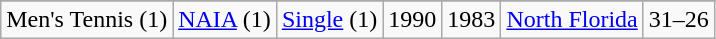<table class="wikitable" style="text-align:center">
<tr>
</tr>
<tr align="center">
<td rowspan="1">Men's Tennis (1)</td>
<td rowspan="1"><a href='#'>NAIA</a> (1)</td>
<td rowspan="1"><a href='#'>Single</a> (1)</td>
<td>1990</td>
<td>1983</td>
<td><a href='#'>North Florida</a></td>
<td>31–26</td>
</tr>
</table>
